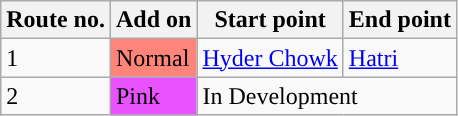<table class="wikitable">
<tr>
<th>Route no.</th>
<th>Add on</th>
<th>Start point</th>
<th>End point</th>
</tr>
<tr>
<td>1</td>
<td style="background:#ff847a">Normal</td>
<td><a href='#'>Hyder Chowk</a></td>
<td><a href='#'>Hatri</a></td>
</tr>
<tr>
<td>2</td>
<td style=background:#e852ff>Pink</td>
<td colspan="2">In Development</td>
</tr>
</table>
